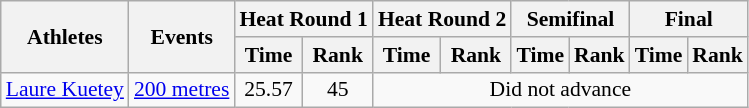<table class=wikitable style=font-size:90%>
<tr>
<th rowspan=2>Athletes</th>
<th rowspan=2>Events</th>
<th colspan=2>Heat Round 1</th>
<th colspan=2>Heat Round 2</th>
<th colspan=2>Semifinal</th>
<th colspan=2>Final</th>
</tr>
<tr>
<th>Time</th>
<th>Rank</th>
<th>Time</th>
<th>Rank</th>
<th>Time</th>
<th>Rank</th>
<th>Time</th>
<th>Rank</th>
</tr>
<tr>
<td><a href='#'>Laure Kuetey</a></td>
<td><a href='#'>200 metres</a></td>
<td align=center>25.57</td>
<td align=center>45</td>
<td colspan=6 align=center>Did not advance</td>
</tr>
</table>
